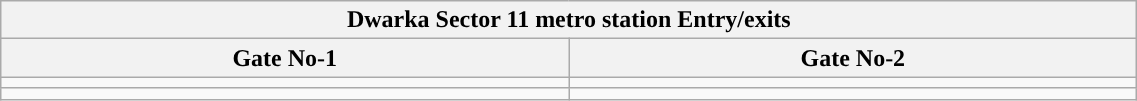<table class="wikitable" style="text-align: center;" width="60%">
<tr>
<th align="center" colspan="5" style="background:#"><span>Dwarka Sector 11 metro station Entry/exits</span></th>
</tr>
<tr>
<th style="width:30%;">Gate No-1</th>
<th style="width:30%;">Gate No-2</th>
</tr>
<tr>
<td></td>
<td></td>
</tr>
<tr>
<td></td>
<td></td>
</tr>
</table>
